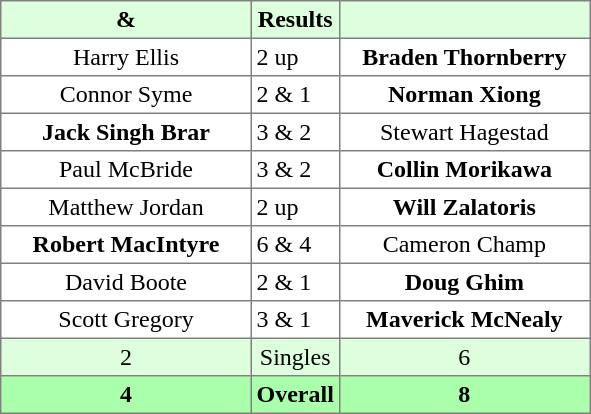<table border="1" cellpadding="3" style="border-collapse: collapse; text-align:center;">
<tr style="background:#ddffdd;">
<th width=160> & </th>
<th>Results</th>
<th width=160></th>
</tr>
<tr>
<td>Harry Ellis</td>
<td align=left> 2 up</td>
<td><strong>Braden Thornberry</strong></td>
</tr>
<tr>
<td>Connor Syme</td>
<td align=left> 2 & 1</td>
<td><strong>Norman Xiong</strong></td>
</tr>
<tr>
<td><strong>Jack Singh Brar</strong></td>
<td align=left> 3 & 2</td>
<td>Stewart Hagestad</td>
</tr>
<tr>
<td>Paul McBride</td>
<td align=left> 3 & 2</td>
<td><strong>Collin Morikawa</strong></td>
</tr>
<tr>
<td>Matthew Jordan</td>
<td align=left> 2 up</td>
<td><strong>Will Zalatoris</strong></td>
</tr>
<tr>
<td><strong>Robert MacIntyre</strong></td>
<td align=left> 6 & 4</td>
<td>Cameron Champ</td>
</tr>
<tr>
<td>David Boote</td>
<td align=left> 2 & 1</td>
<td><strong>Doug Ghim</strong></td>
</tr>
<tr>
<td>Scott Gregory</td>
<td align=left> 3 & 1</td>
<td><strong>Maverick McNealy</strong></td>
</tr>
<tr style="background:#ddffdd;">
<td>2</td>
<td>Singles</td>
<td>6</td>
</tr>
<tr style="background:#aaffaa;">
<th>4</th>
<th>Overall</th>
<th>8</th>
</tr>
</table>
